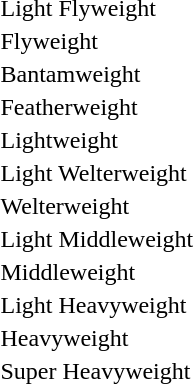<table>
<tr>
<td>Light Flyweight</td>
<td></td>
<td></td>
<td><br></td>
</tr>
<tr>
<td>Flyweight</td>
<td></td>
<td></td>
<td><br></td>
</tr>
<tr>
<td>Bantamweight</td>
<td></td>
<td></td>
<td></td>
</tr>
<tr>
<td>Featherweight</td>
<td></td>
<td></td>
<td><br></td>
</tr>
<tr>
<td>Lightweight</td>
<td></td>
<td></td>
<td><br></td>
</tr>
<tr>
<td>Light Welterweight</td>
<td></td>
<td></td>
<td><br></td>
</tr>
<tr>
<td>Welterweight</td>
<td></td>
<td></td>
<td><br></td>
</tr>
<tr>
<td>Light Middleweight</td>
<td></td>
<td></td>
<td><br></td>
</tr>
<tr>
<td>Middleweight</td>
<td></td>
<td></td>
<td><br></td>
</tr>
<tr>
<td>Light Heavyweight</td>
<td></td>
<td></td>
<td><br></td>
</tr>
<tr>
<td>Heavyweight</td>
<td></td>
<td></td>
<td><br></td>
</tr>
<tr>
<td>Super Heavyweight</td>
<td></td>
<td></td>
<td><br></td>
</tr>
</table>
